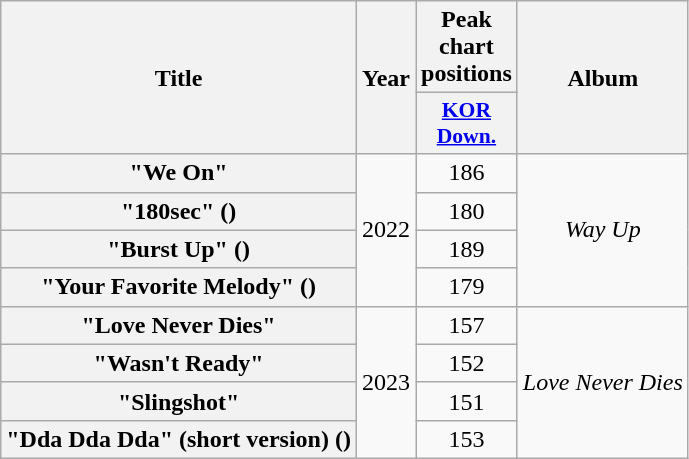<table class="wikitable plainrowheaders" style="text-align:center">
<tr>
<th scope="col" rowspan="2">Title</th>
<th scope="col" rowspan="2">Year</th>
<th scope="col" colspan="1">Peak chart<br>positions</th>
<th scope="col" rowspan="2">Album</th>
</tr>
<tr>
<th scope="col" style="font-size:90%; width:2.5em"><a href='#'>KOR<br>Down.</a><br></th>
</tr>
<tr>
<th scope="row">"We On"</th>
<td rowspan="4">2022</td>
<td>186</td>
<td rowspan="4"><em>Way Up</em></td>
</tr>
<tr>
<th scope="row">"180sec" ()</th>
<td>180</td>
</tr>
<tr>
<th scope="row">"Burst Up" ()</th>
<td>189</td>
</tr>
<tr>
<th scope="row">"Your Favorite Melody" ()</th>
<td>179</td>
</tr>
<tr>
<th scope="row">"Love Never Dies"</th>
<td rowspan="4">2023</td>
<td>157</td>
<td rowspan="4"><em>Love Never Dies</em></td>
</tr>
<tr>
<th scope="row">"Wasn't Ready"</th>
<td>152</td>
</tr>
<tr>
<th scope="row">"Slingshot"</th>
<td>151</td>
</tr>
<tr>
<th scope="row">"Dda Dda Dda" (short version) ()</th>
<td>153</td>
</tr>
</table>
